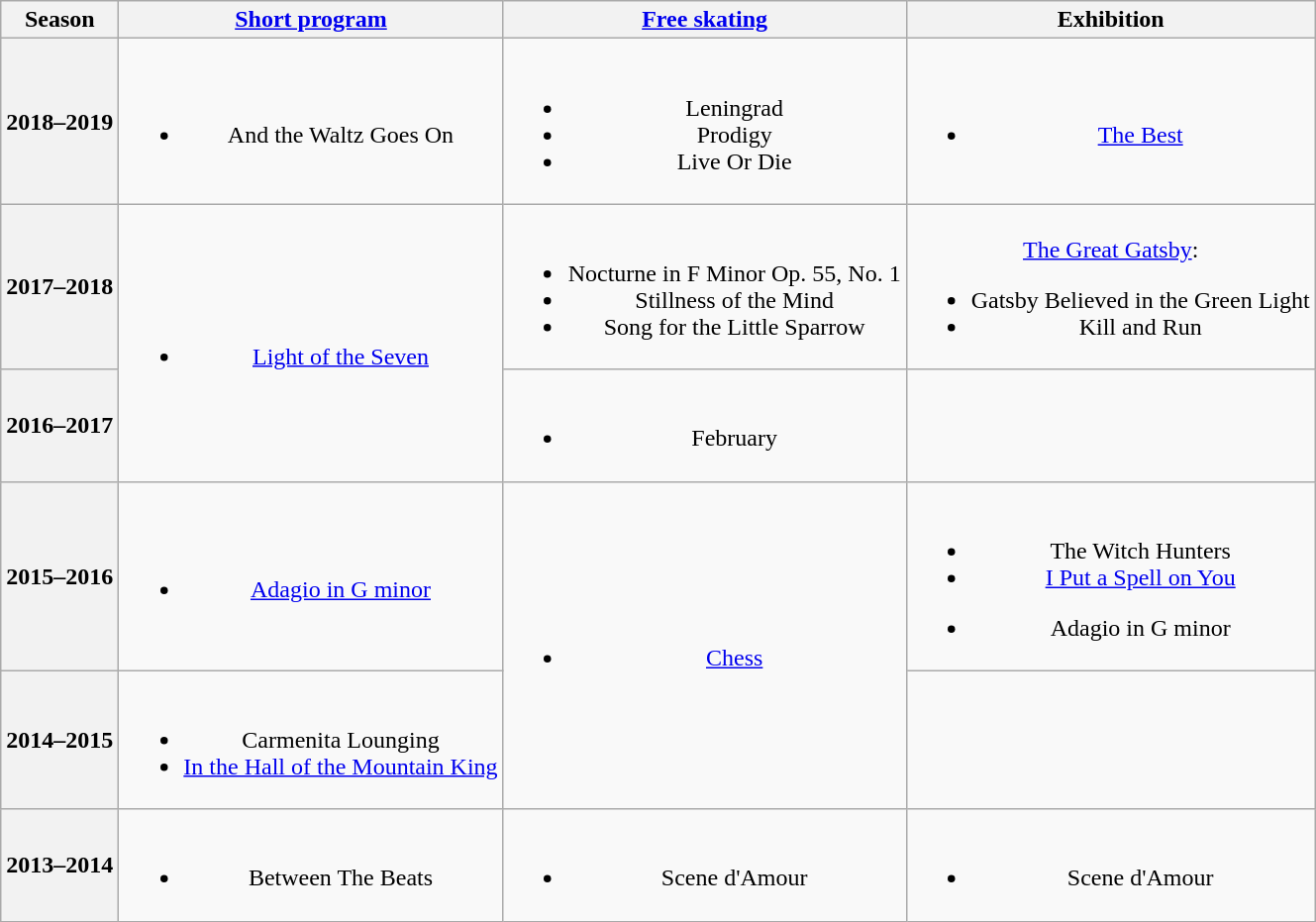<table class=wikitable style=text-align:center>
<tr>
<th>Season</th>
<th><a href='#'>Short program</a></th>
<th><a href='#'>Free skating</a></th>
<th>Exhibition</th>
</tr>
<tr>
<th>2018–2019 <br></th>
<td><br><ul><li>And the Waltz Goes On <br> </li></ul></td>
<td><br><ul><li>Leningrad <br> </li><li>Prodigy <br> </li><li>Live Or Die <br> </li></ul></td>
<td><br><ul><li><a href='#'>The Best</a> <br> </li></ul></td>
</tr>
<tr>
<th>2017–2018 <br></th>
<td rowspan=2><br><ul><li><a href='#'>Light of the Seven</a> <br> </li></ul></td>
<td><br><ul><li>Nocturne in F Minor Op. 55, No. 1 <br> </li><li>Stillness of the Mind <br> </li><li>Song for the Little Sparrow <br> </li></ul></td>
<td><br><a href='#'>The Great Gatsby</a>:<ul><li>Gatsby Believed in the Green Light <br> </li><li>Kill and Run <br> </li></ul></td>
</tr>
<tr>
<th>2016–2017 <br></th>
<td><br><ul><li>February <br></li></ul></td>
<td></td>
</tr>
<tr>
<th>2015–2016 <br></th>
<td><br><ul><li><a href='#'>Adagio in G minor</a> <br></li></ul></td>
<td rowspan=2><br><ul><li><a href='#'>Chess</a> <br></li></ul></td>
<td><br><ul><li>The Witch Hunters <br></li><li><a href='#'>I Put a Spell on You</a> <br></li></ul><ul><li>Adagio in G minor <br></li></ul></td>
</tr>
<tr>
<th>2014–2015</th>
<td><br><ul><li>Carmenita Lounging  <br></li><li><a href='#'>In the Hall of the Mountain King</a> <br></li></ul></td>
<td></td>
</tr>
<tr>
<th>2013–2014</th>
<td><br><ul><li>Between The Beats <br></li></ul></td>
<td><br><ul><li>Scene d'Amour <br></li></ul></td>
<td><br><ul><li>Scene d'Amour <br></li></ul></td>
</tr>
</table>
